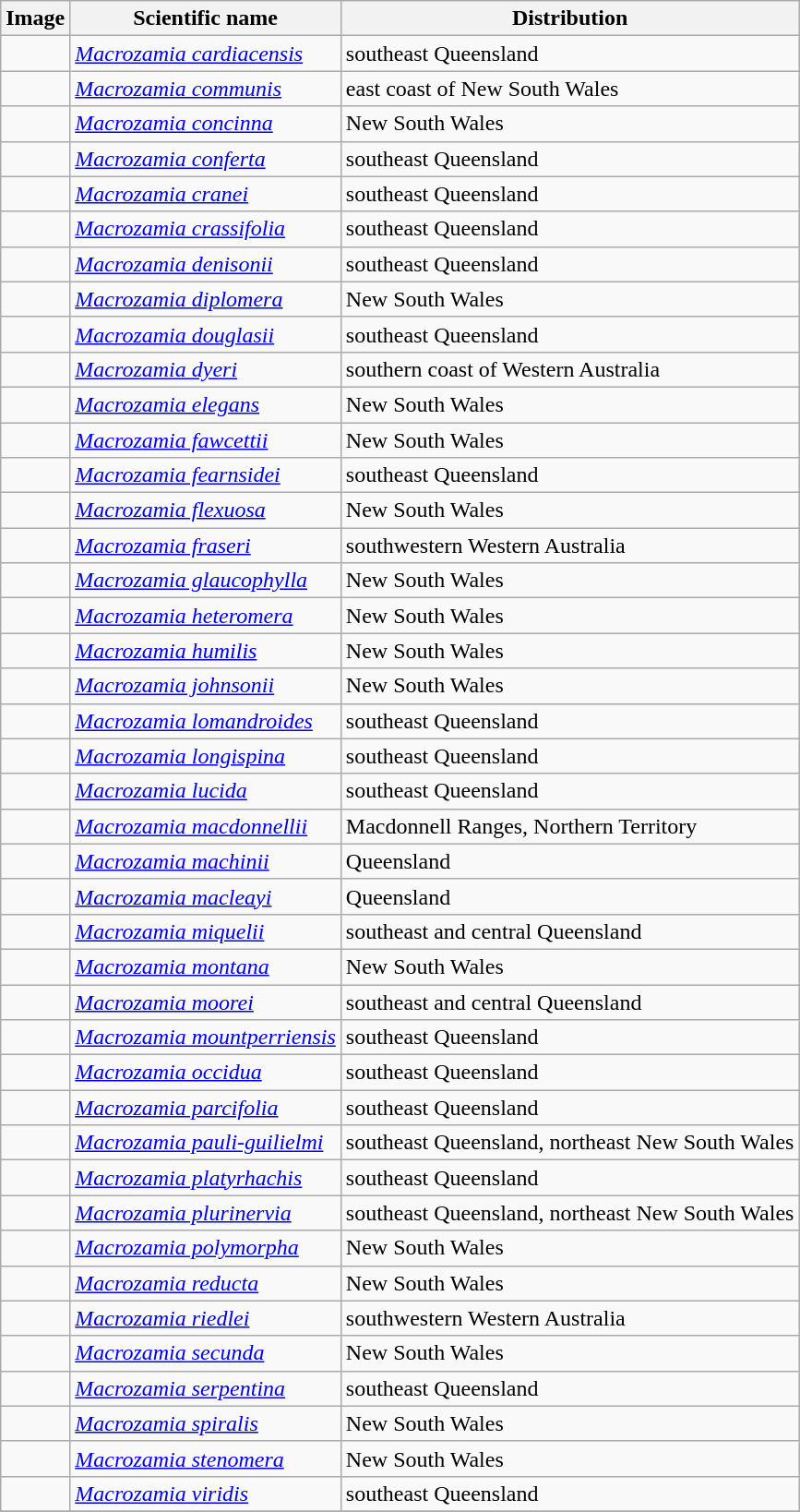<table class="wikitable">
<tr>
<th>Image</th>
<th>Scientific name</th>
<th>Distribution</th>
</tr>
<tr>
<td></td>
<td><em><a href='#'>Macrozamia cardiacensis</a></em></td>
<td>southeast Queensland</td>
</tr>
<tr>
<td></td>
<td><em><a href='#'>Macrozamia communis</a></em></td>
<td>east coast of New South Wales</td>
</tr>
<tr>
<td></td>
<td><em><a href='#'>Macrozamia concinna</a></em></td>
<td>New South Wales</td>
</tr>
<tr>
<td></td>
<td><em><a href='#'>Macrozamia conferta</a></em></td>
<td>southeast Queensland</td>
</tr>
<tr>
<td></td>
<td><em><a href='#'>Macrozamia cranei</a></em></td>
<td>southeast Queensland</td>
</tr>
<tr>
<td></td>
<td><em><a href='#'>Macrozamia crassifolia</a></em></td>
<td>southeast Queensland</td>
</tr>
<tr>
<td></td>
<td><em><a href='#'>Macrozamia denisonii</a></em></td>
<td>southeast Queensland</td>
</tr>
<tr>
<td></td>
<td><em><a href='#'>Macrozamia diplomera</a></em></td>
<td>New South Wales</td>
</tr>
<tr>
<td></td>
<td><em><a href='#'>Macrozamia douglasii</a></em></td>
<td>southeast Queensland</td>
</tr>
<tr>
<td></td>
<td><em><a href='#'>Macrozamia dyeri</a></em></td>
<td>southern coast of Western Australia</td>
</tr>
<tr>
<td></td>
<td><em><a href='#'>Macrozamia elegans</a></em></td>
<td>New South Wales</td>
</tr>
<tr>
<td></td>
<td><em><a href='#'>Macrozamia fawcettii</a></em></td>
<td>New South Wales</td>
</tr>
<tr>
<td></td>
<td><em><a href='#'>Macrozamia fearnsidei</a></em></td>
<td>southeast Queensland</td>
</tr>
<tr>
<td></td>
<td><em><a href='#'>Macrozamia flexuosa</a></em></td>
<td>New South Wales</td>
</tr>
<tr>
<td></td>
<td><em><a href='#'>Macrozamia fraseri</a></em></td>
<td>southwestern Western Australia</td>
</tr>
<tr>
<td></td>
<td><em><a href='#'>Macrozamia glaucophylla</a></em></td>
<td>New South Wales</td>
</tr>
<tr>
<td></td>
<td><em><a href='#'>Macrozamia heteromera</a></em></td>
<td>New South Wales</td>
</tr>
<tr>
<td></td>
<td><em><a href='#'>Macrozamia humilis</a></em></td>
<td>New South Wales</td>
</tr>
<tr>
<td></td>
<td><em><a href='#'>Macrozamia johnsonii</a></em></td>
<td>New South Wales</td>
</tr>
<tr>
<td></td>
<td><em><a href='#'>Macrozamia lomandroides</a></em></td>
<td>southeast Queensland</td>
</tr>
<tr>
<td></td>
<td><em><a href='#'>Macrozamia longispina</a></em></td>
<td>southeast Queensland</td>
</tr>
<tr>
<td></td>
<td><em><a href='#'>Macrozamia lucida</a></em></td>
<td>southeast Queensland</td>
</tr>
<tr>
<td></td>
<td><em><a href='#'>Macrozamia macdonnellii</a></em></td>
<td>Macdonnell Ranges, Northern Territory</td>
</tr>
<tr>
<td></td>
<td><em><a href='#'>Macrozamia machinii</a></em></td>
<td>Queensland</td>
</tr>
<tr>
<td></td>
<td><em><a href='#'>Macrozamia macleayi</a></em></td>
<td>Queensland</td>
</tr>
<tr>
<td></td>
<td><em><a href='#'>Macrozamia miquelii</a></em></td>
<td>southeast and central Queensland</td>
</tr>
<tr>
<td></td>
<td><em><a href='#'>Macrozamia montana</a></em></td>
<td>New South Wales</td>
</tr>
<tr>
<td></td>
<td><em><a href='#'>Macrozamia moorei</a></em></td>
<td>southeast and central Queensland</td>
</tr>
<tr>
<td></td>
<td><em><a href='#'>Macrozamia mountperriensis</a></em></td>
<td>southeast Queensland</td>
</tr>
<tr>
<td></td>
<td><em><a href='#'>Macrozamia occidua</a></em></td>
<td>southeast Queensland</td>
</tr>
<tr>
<td></td>
<td><em><a href='#'>Macrozamia parcifolia</a></em></td>
<td>southeast Queensland</td>
</tr>
<tr>
<td></td>
<td><em><a href='#'>Macrozamia pauli-guilielmi</a></em></td>
<td>southeast Queensland, northeast New South Wales</td>
</tr>
<tr>
<td></td>
<td><em><a href='#'>Macrozamia platyrhachis</a></em></td>
<td>southeast Queensland</td>
</tr>
<tr>
<td></td>
<td><em><a href='#'>Macrozamia plurinervia</a></em></td>
<td>southeast Queensland, northeast New South Wales</td>
</tr>
<tr>
<td></td>
<td><em><a href='#'>Macrozamia polymorpha</a></em></td>
<td>New South Wales</td>
</tr>
<tr>
<td></td>
<td><em><a href='#'>Macrozamia reducta</a></em></td>
<td>New South Wales</td>
</tr>
<tr>
<td></td>
<td><em><a href='#'>Macrozamia riedlei</a></em></td>
<td>southwestern Western Australia</td>
</tr>
<tr>
<td></td>
<td><em><a href='#'>Macrozamia secunda</a></em></td>
<td>New South Wales</td>
</tr>
<tr>
<td></td>
<td><em><a href='#'>Macrozamia serpentina</a></em></td>
<td>southeast Queensland</td>
</tr>
<tr>
<td></td>
<td><em><a href='#'>Macrozamia spiralis</a></em></td>
<td>New South Wales</td>
</tr>
<tr>
<td></td>
<td><em><a href='#'>Macrozamia stenomera</a></em></td>
<td>New South Wales</td>
</tr>
<tr>
<td></td>
<td><em><a href='#'>Macrozamia viridis</a></em></td>
<td>southeast Queensland</td>
</tr>
<tr>
</tr>
</table>
